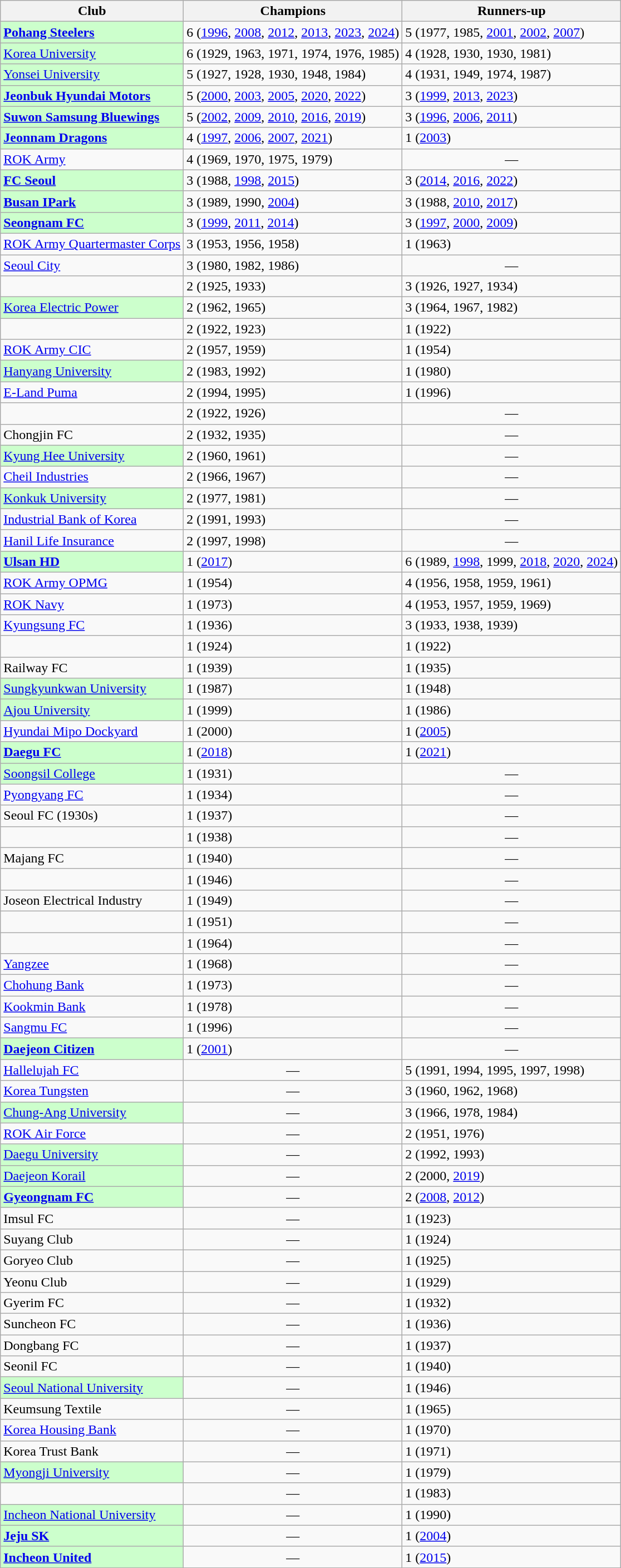<table class="wikitable">
<tr>
<th>Club</th>
<th>Champions</th>
<th>Runners-up</th>
</tr>
<tr>
<td bgcolor="#ccffcc"><strong><a href='#'>Pohang Steelers</a></strong></td>
<td>6 (<a href='#'>1996</a>, <a href='#'>2008</a>, <a href='#'>2012</a>, <a href='#'>2013</a>, <a href='#'>2023</a>, <a href='#'>2024</a>)</td>
<td>5 (1977, 1985, <a href='#'>2001</a>, <a href='#'>2002</a>, <a href='#'>2007</a>)</td>
</tr>
<tr>
<td bgcolor="#ccffcc"><a href='#'>Korea University</a></td>
<td>6 (1929, 1963, 1971, 1974, 1976, 1985)</td>
<td>4 (1928, 1930, 1930, 1981)</td>
</tr>
<tr>
<td bgcolor="#ccffcc"><a href='#'>Yonsei University</a></td>
<td>5 (1927, 1928, 1930, 1948, 1984)</td>
<td>4 (1931, 1949, 1974, 1987)</td>
</tr>
<tr>
<td bgcolor="#ccffcc"><strong><a href='#'>Jeonbuk Hyundai Motors</a></strong></td>
<td>5 (<a href='#'>2000</a>, <a href='#'>2003</a>, <a href='#'>2005</a>, <a href='#'>2020</a>, <a href='#'>2022</a>)</td>
<td>3 (<a href='#'>1999</a>, <a href='#'>2013</a>, <a href='#'>2023</a>)</td>
</tr>
<tr>
<td bgcolor="#ccffcc"><strong><a href='#'>Suwon Samsung Bluewings</a></strong></td>
<td>5 (<a href='#'>2002</a>, <a href='#'>2009</a>, <a href='#'>2010</a>, <a href='#'>2016</a>, <a href='#'>2019</a>)</td>
<td>3 (<a href='#'>1996</a>, <a href='#'>2006</a>, <a href='#'>2011</a>)</td>
</tr>
<tr>
<td bgcolor="#ccffcc"><strong><a href='#'>Jeonnam Dragons</a></strong></td>
<td>4 (<a href='#'>1997</a>, <a href='#'>2006</a>, <a href='#'>2007</a>, <a href='#'>2021</a>)</td>
<td>1 (<a href='#'>2003</a>)</td>
</tr>
<tr>
<td><a href='#'>ROK Army</a></td>
<td>4 (1969, 1970, 1975, 1979)</td>
<td align="center">—</td>
</tr>
<tr>
<td bgcolor="#ccffcc"><strong><a href='#'>FC Seoul</a></strong></td>
<td>3 (1988, <a href='#'>1998</a>, <a href='#'>2015</a>)</td>
<td>3 (<a href='#'>2014</a>, <a href='#'>2016</a>, <a href='#'>2022</a>)</td>
</tr>
<tr>
<td bgcolor="#ccffcc"><strong><a href='#'>Busan IPark</a></strong></td>
<td>3 (1989, 1990, <a href='#'>2004</a>)</td>
<td>3 (1988, <a href='#'>2010</a>, <a href='#'>2017</a>)</td>
</tr>
<tr>
<td bgcolor="#ccffcc"><strong><a href='#'>Seongnam FC</a></strong></td>
<td>3 (<a href='#'>1999</a>, <a href='#'>2011</a>, <a href='#'>2014</a>)</td>
<td>3 (<a href='#'>1997</a>, <a href='#'>2000</a>, <a href='#'>2009</a>)</td>
</tr>
<tr>
<td><a href='#'>ROK Army Quartermaster Corps</a></td>
<td>3 (1953, 1956, 1958)</td>
<td>1 (1963)</td>
</tr>
<tr>
<td><a href='#'>Seoul City</a></td>
<td>3 (1980, 1982, 1986)</td>
<td align="center">—</td>
</tr>
<tr>
<td></td>
<td>2 (1925, 1933)</td>
<td>3 (1926, 1927, 1934)</td>
</tr>
<tr>
<td bgcolor="#ccffcc"><a href='#'>Korea Electric Power</a></td>
<td>2 (1962, 1965)</td>
<td>3 (1964, 1967, 1982)</td>
</tr>
<tr>
<td></td>
<td>2 (1922, 1923)</td>
<td>1 (1922)</td>
</tr>
<tr>
<td><a href='#'>ROK Army CIC</a></td>
<td>2 (1957, 1959)</td>
<td>1 (1954)</td>
</tr>
<tr>
<td bgcolor="#ccffcc"><a href='#'>Hanyang University</a></td>
<td>2 (1983, 1992)</td>
<td>1 (1980)</td>
</tr>
<tr>
<td><a href='#'>E-Land Puma</a></td>
<td>2 (1994, 1995)</td>
<td>1 (1996)</td>
</tr>
<tr>
<td></td>
<td>2 (1922, 1926)</td>
<td align="center">—</td>
</tr>
<tr>
<td>Chongjin FC</td>
<td>2 (1932, 1935)</td>
<td align="center">—</td>
</tr>
<tr>
<td bgcolor="#ccffcc"><a href='#'>Kyung Hee University</a></td>
<td>2 (1960, 1961)</td>
<td align="center">—</td>
</tr>
<tr>
<td><a href='#'>Cheil Industries</a></td>
<td>2 (1966, 1967)</td>
<td align="center">—</td>
</tr>
<tr>
<td bgcolor="#ccffcc"><a href='#'>Konkuk University</a></td>
<td>2 (1977, 1981)</td>
<td align="center">—</td>
</tr>
<tr>
<td><a href='#'>Industrial Bank of Korea</a></td>
<td>2 (1991, 1993)</td>
<td align="center">—</td>
</tr>
<tr>
<td><a href='#'>Hanil Life Insurance</a></td>
<td>2 (1997, 1998)</td>
<td align="center">—</td>
</tr>
<tr>
<td bgcolor="#ccffcc"><strong><a href='#'>Ulsan HD</a></strong></td>
<td>1 (<a href='#'>2017</a>)</td>
<td>6 (1989, <a href='#'>1998</a>, 1999, <a href='#'>2018</a>, <a href='#'>2020</a>, <a href='#'>2024</a>)</td>
</tr>
<tr>
<td><a href='#'>ROK Army OPMG</a></td>
<td>1 (1954)</td>
<td>4 (1956, 1958, 1959, 1961)</td>
</tr>
<tr>
<td><a href='#'>ROK Navy</a></td>
<td>1 (1973)</td>
<td>4 (1953, 1957, 1959, 1969)</td>
</tr>
<tr>
<td><a href='#'>Kyungsung FC</a></td>
<td>1 (1936)</td>
<td>3 (1933, 1938, 1939)</td>
</tr>
<tr>
<td></td>
<td>1 (1924)</td>
<td>1 (1922)</td>
</tr>
<tr>
<td>Railway FC</td>
<td>1 (1939)</td>
<td>1 (1935)</td>
</tr>
<tr>
<td bgcolor="#ccffcc"><a href='#'>Sungkyunkwan University</a></td>
<td>1 (1987)</td>
<td>1 (1948)</td>
</tr>
<tr>
<td bgcolor="#ccffcc"><a href='#'>Ajou University</a></td>
<td>1 (1999)</td>
<td>1 (1986)</td>
</tr>
<tr>
<td><a href='#'>Hyundai Mipo Dockyard</a></td>
<td>1 (2000)</td>
<td>1 (<a href='#'>2005</a>)</td>
</tr>
<tr>
<td bgcolor="#ccffcc"><strong><a href='#'>Daegu FC</a></strong></td>
<td>1 (<a href='#'>2018</a>)</td>
<td>1 (<a href='#'>2021</a>)</td>
</tr>
<tr>
<td bgcolor="#ccffcc"><a href='#'>Soongsil College</a></td>
<td>1 (1931)</td>
<td align="center">—</td>
</tr>
<tr>
<td><a href='#'>Pyongyang FC</a></td>
<td>1 (1934)</td>
<td align="center">—</td>
</tr>
<tr>
<td>Seoul FC (1930s)</td>
<td>1 (1937)</td>
<td align="center">—</td>
</tr>
<tr>
<td></td>
<td>1 (1938)</td>
<td align="center">—</td>
</tr>
<tr>
<td>Majang FC</td>
<td>1 (1940)</td>
<td align="center">—</td>
</tr>
<tr>
<td></td>
<td>1 (1946)</td>
<td align="center">—</td>
</tr>
<tr>
<td>Joseon Electrical Industry</td>
<td>1 (1949)</td>
<td align="center">—</td>
</tr>
<tr>
<td></td>
<td>1 (1951)</td>
<td align="center">—</td>
</tr>
<tr>
<td></td>
<td>1 (1964)</td>
<td align="center">—</td>
</tr>
<tr>
<td><a href='#'>Yangzee</a></td>
<td>1 (1968)</td>
<td align="center">—</td>
</tr>
<tr>
<td><a href='#'>Chohung Bank</a></td>
<td>1 (1973)</td>
<td align="center">—</td>
</tr>
<tr>
<td><a href='#'>Kookmin Bank</a></td>
<td>1 (1978)</td>
<td align="center">—</td>
</tr>
<tr>
<td><a href='#'>Sangmu FC</a></td>
<td>1 (1996)</td>
<td align="center">—</td>
</tr>
<tr>
<td bgcolor="#ccffcc"><strong><a href='#'>Daejeon Citizen</a></strong></td>
<td>1 (<a href='#'>2001</a>)</td>
<td align="center">—</td>
</tr>
<tr>
<td><a href='#'>Hallelujah FC</a></td>
<td align="center">—</td>
<td>5 (1991, 1994, 1995, 1997, 1998)</td>
</tr>
<tr>
<td><a href='#'>Korea Tungsten</a></td>
<td align="center">—</td>
<td>3 (1960, 1962, 1968)</td>
</tr>
<tr>
<td bgcolor="#ccffcc"><a href='#'>Chung-Ang University</a></td>
<td align="center">—</td>
<td>3 (1966, 1978, 1984)</td>
</tr>
<tr>
<td><a href='#'>ROK Air Force</a></td>
<td align="center">—</td>
<td>2 (1951, 1976)</td>
</tr>
<tr>
<td bgcolor="#ccffcc"><a href='#'>Daegu University</a></td>
<td align="center">—</td>
<td>2 (1992, 1993)</td>
</tr>
<tr>
<td bgcolor="#ccffcc"><a href='#'>Daejeon Korail</a></td>
<td align="center">—</td>
<td>2 (2000, <a href='#'>2019</a>)</td>
</tr>
<tr>
<td bgcolor="#ccffcc"><strong><a href='#'>Gyeongnam FC</a></strong></td>
<td align="center">—</td>
<td>2 (<a href='#'>2008</a>, <a href='#'>2012</a>)</td>
</tr>
<tr>
<td>Imsul FC</td>
<td align="center">—</td>
<td>1 (1923)</td>
</tr>
<tr>
<td>Suyang Club</td>
<td align="center">—</td>
<td>1 (1924)</td>
</tr>
<tr>
<td>Goryeo Club</td>
<td align="center">—</td>
<td>1 (1925)</td>
</tr>
<tr>
<td>Yeonu Club</td>
<td align="center">—</td>
<td>1 (1929)</td>
</tr>
<tr>
<td>Gyerim FC</td>
<td align="center">—</td>
<td>1 (1932)</td>
</tr>
<tr>
<td>Suncheon FC</td>
<td align="center">—</td>
<td>1 (1936)</td>
</tr>
<tr>
<td>Dongbang FC</td>
<td align="center">—</td>
<td>1 (1937)</td>
</tr>
<tr>
<td>Seonil FC</td>
<td align="center">—</td>
<td>1 (1940)</td>
</tr>
<tr>
<td bgcolor="#ccffcc"><a href='#'>Seoul National University</a></td>
<td align="center">—</td>
<td>1 (1946)</td>
</tr>
<tr>
<td>Keumsung Textile</td>
<td align="center">—</td>
<td>1 (1965)</td>
</tr>
<tr>
<td><a href='#'>Korea Housing Bank</a></td>
<td align="center">—</td>
<td>1 (1970)</td>
</tr>
<tr>
<td>Korea Trust Bank</td>
<td align="center">—</td>
<td>1 (1971)</td>
</tr>
<tr>
<td bgcolor="#ccffcc"><a href='#'>Myongji University</a></td>
<td align="center">—</td>
<td>1 (1979)</td>
</tr>
<tr>
<td></td>
<td align="center">—</td>
<td>1 (1983)</td>
</tr>
<tr>
<td bgcolor="#ccffcc"><a href='#'>Incheon National University</a></td>
<td align="center">—</td>
<td>1 (1990)</td>
</tr>
<tr>
<td bgcolor="#ccffcc"><strong><a href='#'>Jeju SK</a></strong></td>
<td align="center">—</td>
<td>1 (<a href='#'>2004</a>)</td>
</tr>
<tr>
<td bgcolor="#ccffcc"><strong><a href='#'>Incheon United</a></strong></td>
<td align="center">—</td>
<td>1 (<a href='#'>2015</a>)</td>
</tr>
</table>
